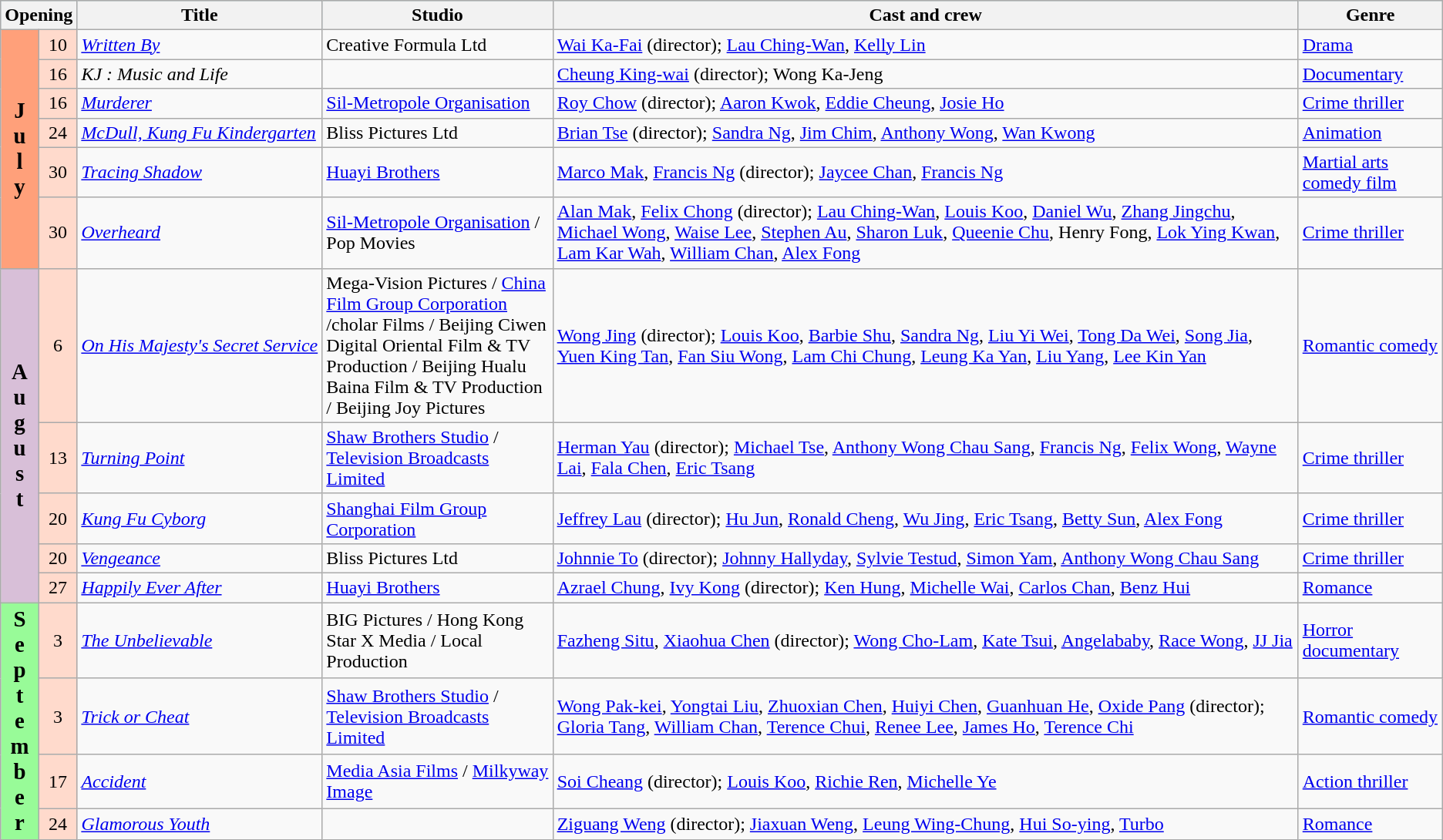<table class="wikitable sortable">
<tr style="background:#b0e0e6; text-align:center;">
<th colspan="2">Opening</th>
<th style="width:17%;">Title</th>
<th style="width:16%;">Studio</th>
<th>Cast and crew</th>
<th style="width:10%;">Genre</th>
</tr>
<tr>
<th rowspan="6" style="text-align:center; background:#ffa07a; textcolor:#000;"><big>J<br>u<br>l<br>y</big></th>
<td style="text-align:center; background:#ffdacc; textcolor:#000;">10</td>
<td><em><a href='#'>Written By</a></em></td>
<td>Creative Formula Ltd</td>
<td><a href='#'>Wai Ka-Fai</a> (director); <a href='#'>Lau Ching-Wan</a>, <a href='#'>Kelly Lin</a></td>
<td><a href='#'>Drama</a></td>
</tr>
<tr>
<td style="text-align:center; background:#ffdacc; textcolor:#000;">16</td>
<td><em>KJ : Music and Life</em></td>
<td></td>
<td><a href='#'>Cheung King-wai</a> (director); Wong Ka-Jeng</td>
<td><a href='#'>Documentary</a></td>
</tr>
<tr>
<td style="text-align:center; background:#ffdacc; textcolor:#000;">16</td>
<td><em><a href='#'>Murderer</a></em></td>
<td><a href='#'>Sil-Metropole Organisation</a></td>
<td><a href='#'>Roy Chow</a> (director); <a href='#'>Aaron Kwok</a>, <a href='#'>Eddie Cheung</a>, <a href='#'>Josie Ho</a></td>
<td><a href='#'>Crime thriller</a></td>
</tr>
<tr>
<td style="text-align:center; background:#ffdacc; textcolor:#000;">24</td>
<td><em><a href='#'>McDull, Kung Fu Kindergarten</a></em></td>
<td>Bliss Pictures Ltd</td>
<td><a href='#'>Brian Tse</a> (director); <a href='#'>Sandra Ng</a>, <a href='#'>Jim Chim</a>, <a href='#'>Anthony Wong</a>, <a href='#'>Wan Kwong</a></td>
<td><a href='#'>Animation</a></td>
</tr>
<tr>
<td style="text-align:center; background:#ffdacc; textcolor:#000;">30</td>
<td><em><a href='#'>Tracing Shadow</a></em></td>
<td><a href='#'>Huayi Brothers</a></td>
<td><a href='#'>Marco Mak</a>, <a href='#'>Francis Ng</a> (director); <a href='#'>Jaycee Chan</a>, <a href='#'>Francis Ng</a></td>
<td><a href='#'>Martial arts</a> <a href='#'>comedy film</a></td>
</tr>
<tr>
<td style="text-align:center; background:#ffdacc; textcolor:#000;">30</td>
<td><em><a href='#'>Overheard</a></em></td>
<td><a href='#'>Sil-Metropole Organisation</a> / Pop Movies</td>
<td><a href='#'>Alan Mak</a>, <a href='#'>Felix Chong</a> (director); <a href='#'>Lau Ching-Wan</a>, <a href='#'>Louis Koo</a>, <a href='#'>Daniel Wu</a>, <a href='#'>Zhang Jingchu</a>, <a href='#'>Michael Wong</a>, <a href='#'>Waise Lee</a>, <a href='#'>Stephen Au</a>, <a href='#'>Sharon Luk</a>, <a href='#'>Queenie Chu</a>, Henry Fong, <a href='#'>Lok Ying Kwan</a>, <a href='#'>Lam Kar Wah</a>, <a href='#'>William Chan</a>, <a href='#'>Alex Fong</a></td>
<td><a href='#'>Crime thriller</a></td>
</tr>
<tr>
<th rowspan="5" style="text-align:center; background:thistle; textcolor:#000;"><big>A<br>u<br>g<br>u<br>s<br>t</big></th>
<td style="text-align:center; background:#ffdacc; textcolor:#000;">6</td>
<td><em><a href='#'>On His Majesty's Secret Service</a></em></td>
<td>Mega-Vision Pictures / <a href='#'>China Film Group Corporation</a> /cholar Films / Beijing Ciwen Digital Oriental Film & TV Production / Beijing Hualu Baina Film & TV Production / Beijing Joy Pictures</td>
<td><a href='#'>Wong Jing</a> (director); <a href='#'>Louis Koo</a>, <a href='#'>Barbie Shu</a>, <a href='#'>Sandra Ng</a>, <a href='#'>Liu Yi Wei</a>, <a href='#'>Tong Da Wei</a>, <a href='#'>Song Jia</a>, <a href='#'>Yuen King Tan</a>, <a href='#'>Fan Siu Wong</a>, <a href='#'>Lam Chi Chung</a>, <a href='#'>Leung Ka Yan</a>, <a href='#'>Liu Yang</a>, <a href='#'>Lee Kin Yan</a></td>
<td><a href='#'>Romantic comedy</a></td>
</tr>
<tr>
<td style="text-align:center; background:#ffdacc; textcolor:#000;">13</td>
<td><em><a href='#'>Turning Point</a></em></td>
<td><a href='#'>Shaw Brothers Studio</a> / <a href='#'>Television Broadcasts Limited</a></td>
<td><a href='#'>Herman Yau</a> (director); <a href='#'>Michael Tse</a>, <a href='#'>Anthony Wong Chau Sang</a>, <a href='#'>Francis Ng</a>, <a href='#'>Felix Wong</a>, <a href='#'>Wayne Lai</a>, <a href='#'>Fala Chen</a>, <a href='#'>Eric Tsang</a></td>
<td><a href='#'>Crime thriller</a></td>
</tr>
<tr>
<td style="text-align:center; background:#ffdacc; textcolor:#000;">20</td>
<td><em><a href='#'>Kung Fu Cyborg</a></em></td>
<td><a href='#'>Shanghai Film Group Corporation</a></td>
<td><a href='#'>Jeffrey Lau</a> (director); <a href='#'>Hu Jun</a>, <a href='#'>Ronald Cheng</a>, <a href='#'>Wu Jing</a>, <a href='#'>Eric Tsang</a>, <a href='#'>Betty Sun</a>, <a href='#'>Alex Fong</a></td>
<td><a href='#'>Crime thriller</a></td>
</tr>
<tr>
<td style="text-align:center; background:#ffdacc; textcolor:#000;">20</td>
<td><em><a href='#'>Vengeance</a></em></td>
<td>Bliss Pictures Ltd</td>
<td><a href='#'>Johnnie To</a> (director); <a href='#'>Johnny Hallyday</a>, <a href='#'>Sylvie Testud</a>, <a href='#'>Simon Yam</a>, <a href='#'>Anthony Wong Chau Sang</a></td>
<td><a href='#'>Crime thriller</a></td>
</tr>
<tr>
<td style="text-align:center; background:#ffdacc; textcolor:#000;">27</td>
<td><em><a href='#'>Happily Ever After</a></em></td>
<td><a href='#'>Huayi Brothers</a></td>
<td><a href='#'>Azrael Chung</a>, <a href='#'>Ivy Kong</a> (director); <a href='#'>Ken Hung</a>, <a href='#'>Michelle Wai</a>, <a href='#'>Carlos Chan</a>, <a href='#'>Benz Hui</a></td>
<td><a href='#'>Romance</a></td>
</tr>
<tr>
<th rowspan="4" style="text-align:center; background:#98fb98; textcolor:#000;"><big>S<br>e<br>p<br>t<br>e<br>m<br>b<br>e<br>r</big></th>
<td style="text-align:center; background:#ffdacc; textcolor:#000;">3</td>
<td><em><a href='#'>The Unbelievable</a></em></td>
<td>BIG Pictures / Hong Kong Star X Media / Local Production</td>
<td><a href='#'>Fazheng Situ</a>, <a href='#'>Xiaohua Chen</a> (director); <a href='#'>Wong Cho-Lam</a>, <a href='#'>Kate Tsui</a>, <a href='#'>Angelababy</a>, <a href='#'>Race Wong</a>, <a href='#'>JJ Jia</a></td>
<td><a href='#'>Horror</a> <a href='#'>documentary</a></td>
</tr>
<tr>
<td style="text-align:center; background:#ffdacc; textcolor:#000;">3</td>
<td><em><a href='#'>Trick or Cheat</a></em></td>
<td><a href='#'>Shaw Brothers Studio</a> / <a href='#'>Television Broadcasts Limited</a></td>
<td><a href='#'>Wong Pak-kei</a>, <a href='#'>Yongtai Liu</a>, <a href='#'>Zhuoxian Chen</a>, <a href='#'>Huiyi Chen</a>, <a href='#'>Guanhuan He</a>, <a href='#'>Oxide Pang</a> (director); <a href='#'>Gloria Tang</a>, <a href='#'>William Chan</a>, <a href='#'>Terence Chui</a>, <a href='#'>Renee Lee</a>, <a href='#'>James Ho</a>, <a href='#'>Terence Chi</a></td>
<td><a href='#'>Romantic comedy</a></td>
</tr>
<tr>
<td style="text-align:center; background:#ffdacc; textcolor:#000;">17</td>
<td><em><a href='#'>Accident</a></em></td>
<td><a href='#'>Media Asia Films</a> / <a href='#'>Milkyway Image</a></td>
<td><a href='#'>Soi Cheang</a> (director); <a href='#'>Louis Koo</a>, <a href='#'>Richie Ren</a>, <a href='#'>Michelle Ye</a></td>
<td><a href='#'>Action thriller</a></td>
</tr>
<tr>
<td style="text-align:center; background:#ffdacc; textcolor:#000;">24</td>
<td><em><a href='#'>Glamorous Youth</a></em></td>
<td></td>
<td><a href='#'>Ziguang Weng</a> (director); <a href='#'>Jiaxuan Weng</a>, <a href='#'>Leung Wing-Chung</a>, <a href='#'>Hui So-ying</a>, <a href='#'>Turbo</a></td>
<td><a href='#'>Romance</a></td>
</tr>
</table>
